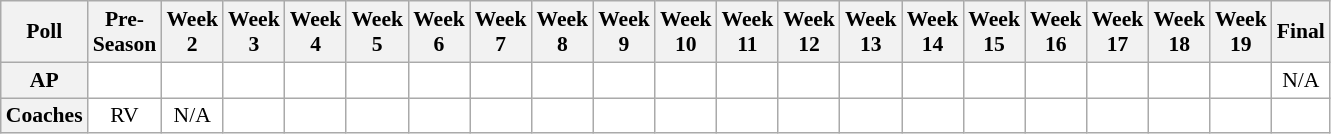<table class="wikitable" style="white-space:nowrap;font-size:90%">
<tr>
<th>Poll</th>
<th>Pre-<br>Season</th>
<th>Week<br>2</th>
<th>Week<br>3</th>
<th>Week<br>4</th>
<th>Week<br>5</th>
<th>Week<br>6</th>
<th>Week<br>7</th>
<th>Week<br>8</th>
<th>Week<br>9</th>
<th>Week<br>10</th>
<th>Week<br>11</th>
<th>Week<br>12</th>
<th>Week<br>13</th>
<th>Week<br>14</th>
<th>Week<br>15</th>
<th>Week<br>16</th>
<th>Week<br>17</th>
<th>Week<br>18</th>
<th>Week<br>19</th>
<th>Final</th>
</tr>
<tr style="text-align:center;">
<th>AP</th>
<td style="background:#FFF;"></td>
<td style="background:#FFF;"></td>
<td style="background:#FFF;"></td>
<td style="background:#FFF;"></td>
<td style="background:#FFF;"></td>
<td style="background:#FFF;"></td>
<td style="background:#FFF;"></td>
<td style="background:#FFF;"></td>
<td style="background:#FFF;"></td>
<td style="background:#FFF;"></td>
<td style="background:#FFF;"></td>
<td style="background:#FFF;"></td>
<td style="background:#FFF;"></td>
<td style="background:#FFF;"></td>
<td style="background:#FFF;"></td>
<td style="background:#FFF;"></td>
<td style="background:#FFF;"></td>
<td style="background:#FFF;"></td>
<td style="background:#FFF;"></td>
<td style="background:#FFF;">N/A</td>
</tr>
<tr style="text-align:center;">
<th>Coaches</th>
<td style="background:#FFF;">RV</td>
<td style="background:#FFF;">N/A</td>
<td style="background:#FFF;"></td>
<td style="background:#FFF;"></td>
<td style="background:#FFF;"></td>
<td style="background:#FFF;"></td>
<td style="background:#FFF;"></td>
<td style="background:#FFF;"></td>
<td style="background:#FFF;"></td>
<td style="background:#FFF;"></td>
<td style="background:#FFF;"></td>
<td style="background:#FFF;"></td>
<td style="background:#FFF;"></td>
<td style="background:#FFF;"></td>
<td style="background:#FFF;"></td>
<td style="background:#FFF;"></td>
<td style="background:#FFF;"></td>
<td style="background:#FFF;"></td>
<td style="background:#FFF;"></td>
<td style="background:#FFF;"></td>
</tr>
</table>
